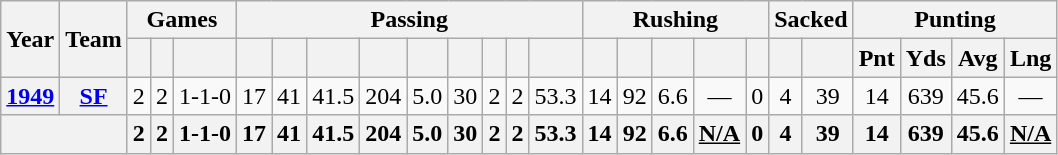<table class="wikitable" style="text-align:center;">
<tr>
<th rowspan="2">Year</th>
<th rowspan="2">Team</th>
<th colspan="3">Games</th>
<th colspan="9">Passing</th>
<th colspan="5">Rushing</th>
<th colspan="2">Sacked</th>
<th colspan="4">Punting</th>
</tr>
<tr>
<th></th>
<th></th>
<th></th>
<th></th>
<th></th>
<th></th>
<th></th>
<th></th>
<th></th>
<th></th>
<th></th>
<th></th>
<th></th>
<th></th>
<th></th>
<th></th>
<th></th>
<th></th>
<th></th>
<th>Pnt</th>
<th>Yds</th>
<th>Avg</th>
<th>Lng</th>
</tr>
<tr>
<th><a href='#'>1949</a></th>
<th><a href='#'>SF</a></th>
<td>2</td>
<td>2</td>
<td>1-1-0</td>
<td>17</td>
<td>41</td>
<td>41.5</td>
<td>204</td>
<td>5.0</td>
<td>30</td>
<td>2</td>
<td>2</td>
<td>53.3</td>
<td>14</td>
<td>92</td>
<td>6.6</td>
<td>—</td>
<td>0</td>
<td>4</td>
<td>39</td>
<td>14</td>
<td>639</td>
<td>45.6</td>
<td>—</td>
</tr>
<tr>
<th colspan="2"></th>
<th>2</th>
<th>2</th>
<th>1-1-0</th>
<th>17</th>
<th>41</th>
<th>41.5</th>
<th>204</th>
<th>5.0</th>
<th>30</th>
<th>2</th>
<th>2</th>
<th>53.3</th>
<th>14</th>
<th>92</th>
<th>6.6</th>
<th><u>N/A</u></th>
<th>0</th>
<th>4</th>
<th>39</th>
<th>14</th>
<th>639</th>
<th>45.6</th>
<th><u>N/A</u></th>
</tr>
</table>
